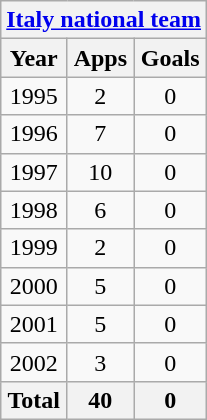<table class="wikitable" style="text-align:center">
<tr>
<th colspan="3"><a href='#'>Italy national team</a></th>
</tr>
<tr>
<th>Year</th>
<th>Apps</th>
<th>Goals</th>
</tr>
<tr>
<td>1995</td>
<td>2</td>
<td>0</td>
</tr>
<tr>
<td>1996</td>
<td>7</td>
<td>0</td>
</tr>
<tr>
<td>1997</td>
<td>10</td>
<td>0</td>
</tr>
<tr>
<td>1998</td>
<td>6</td>
<td>0</td>
</tr>
<tr>
<td>1999</td>
<td>2</td>
<td>0</td>
</tr>
<tr>
<td>2000</td>
<td>5</td>
<td>0</td>
</tr>
<tr>
<td>2001</td>
<td>5</td>
<td>0</td>
</tr>
<tr>
<td>2002</td>
<td>3</td>
<td>0</td>
</tr>
<tr>
<th>Total</th>
<th>40</th>
<th>0</th>
</tr>
</table>
